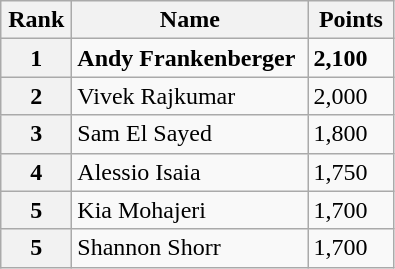<table class="wikitable">
<tr>
<th style="width:40px;">Rank</th>
<th style="width:150px;">Name</th>
<th style="width:50px;">Points</th>
</tr>
<tr>
<th>1</th>
<td><strong>Andy Frankenberger</strong></td>
<td><strong>2,100</strong></td>
</tr>
<tr>
<th>2</th>
<td>Vivek Rajkumar</td>
<td>2,000</td>
</tr>
<tr>
<th>3</th>
<td>Sam El Sayed</td>
<td>1,800</td>
</tr>
<tr>
<th>4</th>
<td>Alessio Isaia</td>
<td>1,750</td>
</tr>
<tr>
<th>5</th>
<td>Kia Mohajeri</td>
<td>1,700</td>
</tr>
<tr>
<th>5</th>
<td>Shannon Shorr</td>
<td>1,700</td>
</tr>
</table>
